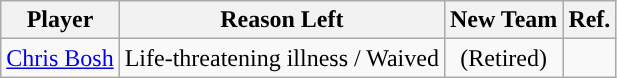<table class="wikitable sortable sortable" style="text-align: center;">
<tr>
<th>Player</th>
<th>Reason Left</th>
<th>New Team</th>
<th>Ref.</th>
</tr>
<tr style="text-align: center">
<td><a href='#'>Chris Bosh</a></td>
<td>Life-threatening illness / Waived</td>
<td> (Retired)</td>
<td></td>
</tr>
</table>
